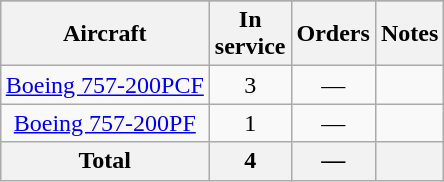<table class="wikitable" style="margin:0.5em auto; text-align:center">
<tr bgcolor=#75aadb>
<th>Aircraft</th>
<th>In <br> service</th>
<th>Orders</th>
<th>Notes</th>
</tr>
<tr>
<td><a href='#'>Boeing 757-200PCF</a></td>
<td>3</td>
<td>—</td>
<td></td>
</tr>
<tr>
<td><a href='#'>Boeing 757-200PF</a></td>
<td>1</td>
<td>—</td>
<td></td>
</tr>
<tr>
<th>Total</th>
<th>4</th>
<th>—</th>
<th colspan=2></th>
</tr>
</table>
